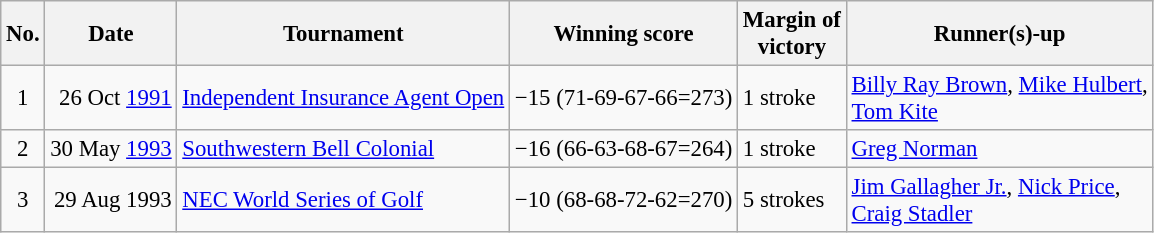<table class="wikitable" style="font-size:95%;">
<tr>
<th>No.</th>
<th>Date</th>
<th>Tournament</th>
<th>Winning score</th>
<th>Margin of<br>victory</th>
<th>Runner(s)-up</th>
</tr>
<tr>
<td align=center>1</td>
<td align=right>26 Oct <a href='#'>1991</a></td>
<td><a href='#'>Independent Insurance Agent Open</a></td>
<td>−15 (71-69-67-66=273)</td>
<td>1 stroke</td>
<td> <a href='#'>Billy Ray Brown</a>,  <a href='#'>Mike Hulbert</a>,<br> <a href='#'>Tom Kite</a></td>
</tr>
<tr>
<td align=center>2</td>
<td align=right>30 May <a href='#'>1993</a></td>
<td><a href='#'>Southwestern Bell Colonial</a></td>
<td>−16 (66-63-68-67=264)</td>
<td>1 stroke</td>
<td> <a href='#'>Greg Norman</a></td>
</tr>
<tr>
<td align=center>3</td>
<td align=right>29 Aug 1993</td>
<td><a href='#'>NEC World Series of Golf</a></td>
<td>−10 (68-68-72-62=270)</td>
<td>5 strokes</td>
<td> <a href='#'>Jim Gallagher Jr.</a>,  <a href='#'>Nick Price</a>,<br> <a href='#'>Craig Stadler</a></td>
</tr>
</table>
